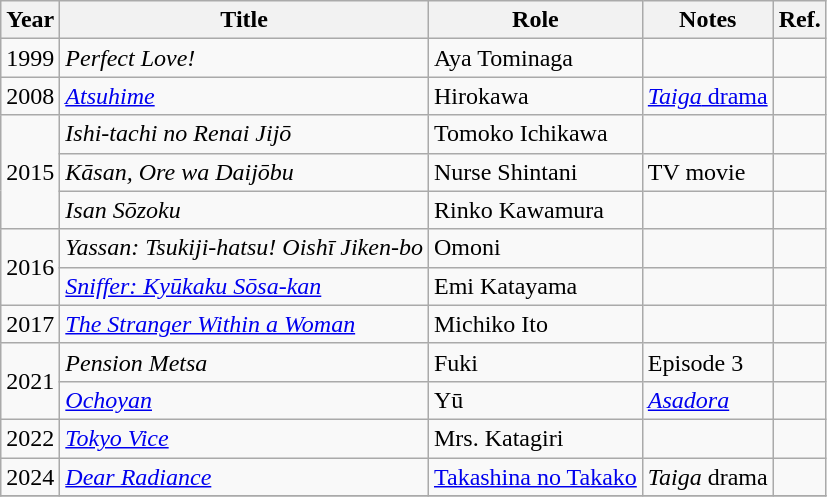<table class="wikitable">
<tr>
<th>Year</th>
<th>Title</th>
<th>Role</th>
<th>Notes</th>
<th>Ref.</th>
</tr>
<tr>
<td>1999</td>
<td><em>Perfect Love!</em></td>
<td>Aya Tominaga</td>
<td></td>
<td></td>
</tr>
<tr>
<td>2008</td>
<td><em><a href='#'>Atsuhime</a></em></td>
<td>Hirokawa</td>
<td><a href='#'><em>Taiga</em> drama</a></td>
<td></td>
</tr>
<tr>
<td rowspan="3">2015</td>
<td><em>Ishi-tachi no Renai Jijō</em></td>
<td>Tomoko Ichikawa</td>
<td></td>
<td></td>
</tr>
<tr>
<td><em>Kāsan, Ore wa Daijōbu</em></td>
<td>Nurse Shintani</td>
<td>TV movie</td>
<td></td>
</tr>
<tr>
<td><em>Isan Sōzoku</em></td>
<td>Rinko Kawamura</td>
<td></td>
<td></td>
</tr>
<tr>
<td rowspan="2">2016</td>
<td><em>Yassan: Tsukiji-hatsu! Oishī Jiken-bo</em></td>
<td>Omoni</td>
<td></td>
<td></td>
</tr>
<tr>
<td><em><a href='#'>Sniffer: Kyūkaku Sōsa-kan</a></em></td>
<td>Emi Katayama</td>
<td></td>
<td></td>
</tr>
<tr>
<td>2017</td>
<td><em><a href='#'>The Stranger Within a Woman</a></em></td>
<td>Michiko Ito</td>
<td></td>
<td></td>
</tr>
<tr>
<td rowspan="2">2021</td>
<td><em>Pension Metsa</em></td>
<td>Fuki</td>
<td>Episode 3</td>
<td></td>
</tr>
<tr>
<td><em><a href='#'>Ochoyan</a></em></td>
<td>Yū</td>
<td><em><a href='#'>Asadora</a></em></td>
<td></td>
</tr>
<tr>
<td>2022</td>
<td><em><a href='#'>Tokyo Vice</a></em></td>
<td>Mrs. Katagiri</td>
<td></td>
<td></td>
</tr>
<tr>
<td>2024</td>
<td><em><a href='#'>Dear Radiance</a></em></td>
<td><a href='#'>Takashina no Takako</a></td>
<td><em>Taiga</em> drama</td>
<td></td>
</tr>
<tr>
</tr>
</table>
